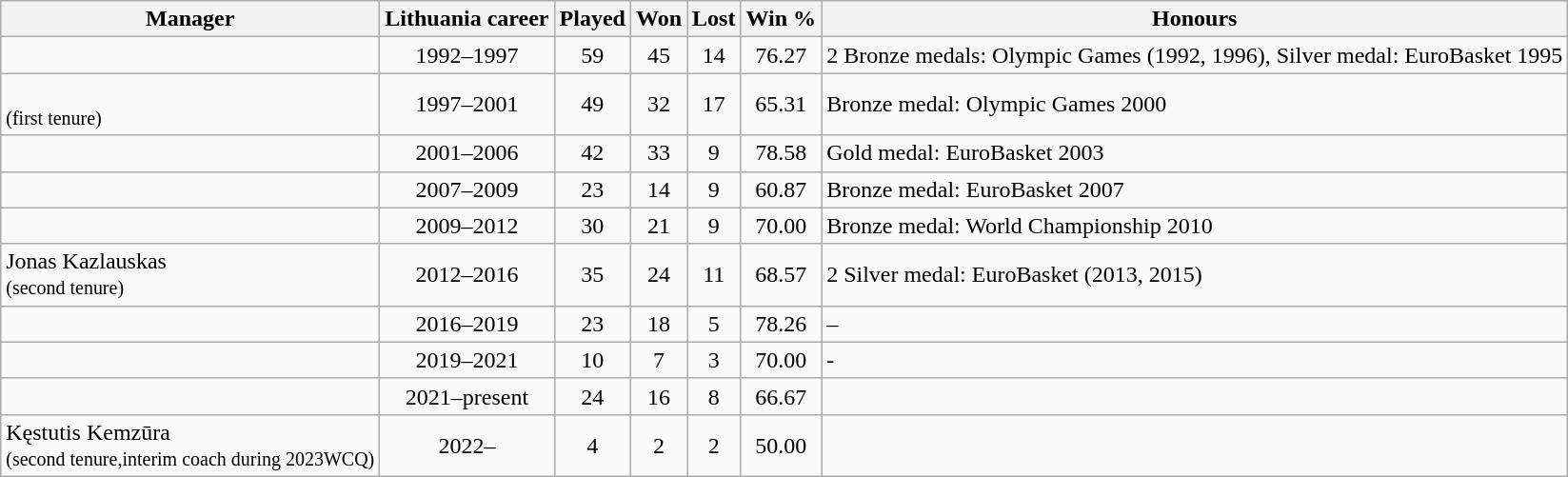<table class="wikitable sortable" style="text-align:center;">
<tr>
<th>Manager</th>
<th>Lithuania career</th>
<th>Played</th>
<th>Won</th>
<th>Lost</th>
<th>Win %</th>
<th>Honours</th>
</tr>
<tr>
<td style="text-align: left;"></td>
<td>1992–1997</td>
<td>59</td>
<td>45</td>
<td>14</td>
<td>76.27</td>
<td style="text-align: left;">   2 Bronze medals: Olympic Games (1992, 1996), Silver medal: EuroBasket 1995</td>
</tr>
<tr>
<td style="text-align: left;"><br><small>(first tenure)</small></td>
<td>1997–2001</td>
<td>49</td>
<td>32</td>
<td>17</td>
<td>65.31</td>
<td style="text-align: left;"> Bronze medal: Olympic Games 2000</td>
</tr>
<tr>
<td style="text-align: left;"></td>
<td>2001–2006</td>
<td>42</td>
<td>33</td>
<td>9</td>
<td>78.58</td>
<td style="text-align: left;"> Gold medal: EuroBasket 2003</td>
</tr>
<tr>
<td style="text-align: left;"></td>
<td>2007–2009</td>
<td>23</td>
<td>14</td>
<td>9</td>
<td>60.87</td>
<td style="text-align: left;"> Bronze medal: EuroBasket 2007</td>
</tr>
<tr>
<td style="text-align: left;"></td>
<td>2009–2012</td>
<td>30</td>
<td>21</td>
<td>9</td>
<td>70.00</td>
<td style="text-align: left;"> Bronze medal: World Championship 2010</td>
</tr>
<tr>
<td style="text-align: left;">Jonas Kazlauskas<br><small>(second tenure)</small></td>
<td>2012–2016</td>
<td>35</td>
<td>24</td>
<td>11</td>
<td>68.57</td>
<td style="text-align: left;">  2 Silver medal: EuroBasket (2013, 2015)</td>
</tr>
<tr>
<td style="text-align: left;"></td>
<td>2016–2019</td>
<td>23</td>
<td>18</td>
<td>5</td>
<td>78.26</td>
<td style="text-align: left;">–</td>
</tr>
<tr>
<td style="text-align: left;"></td>
<td>2019–2021</td>
<td>10</td>
<td>7</td>
<td>3</td>
<td>70.00</td>
<td style="text-align: left;">-</td>
</tr>
<tr>
<td style="text-align: left;"></td>
<td>2021–present</td>
<td>24</td>
<td>16</td>
<td>8</td>
<td>66.67</td>
<td style="text-align: left;"></td>
</tr>
<tr>
<td style="text-align: left;">Kęstutis Kemzūra<br><small>(second tenure,interim coach during 2023WCQ)</small></td>
<td>2022–</td>
<td>4</td>
<td>2</td>
<td>2</td>
<td>50.00</td>
</tr>
</table>
